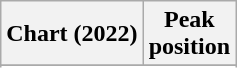<table class="wikitable sortable plainrowheaders" style="text-align:center">
<tr>
<th scope="col">Chart (2022)</th>
<th scope="col">Peak<br>position</th>
</tr>
<tr>
</tr>
<tr>
</tr>
<tr>
</tr>
<tr>
</tr>
<tr>
</tr>
</table>
